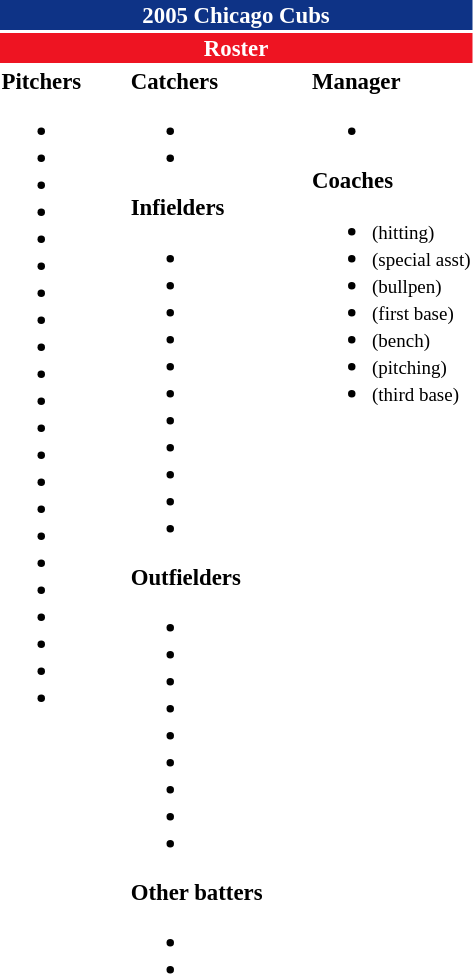<table class="toccolours" style="font-size: 95%;">
<tr>
<th colspan="10" style="background:#0e3386; color:white; text-align:center;">2005 Chicago Cubs</th>
</tr>
<tr>
<td colspan="10" style="background:#ee1422; color:white; text-align:center;"><strong>Roster</strong></td>
</tr>
<tr>
<td valign="top"><strong>Pitchers</strong><br><ul><li></li><li></li><li></li><li></li><li></li><li></li><li></li><li></li><li></li><li></li><li></li><li></li><li></li><li></li><li></li><li></li><li></li><li></li><li></li><li></li><li></li><li></li></ul></td>
<td style="width:25px;"></td>
<td valign="top"><strong>Catchers</strong><br><ul><li></li><li></li></ul><strong>Infielders</strong><ul><li></li><li></li><li></li><li></li><li></li><li></li><li></li><li></li><li></li><li></li><li></li></ul><strong>Outfielders</strong><ul><li></li><li></li><li></li><li></li><li></li><li></li><li></li><li></li><li></li></ul><strong>Other batters</strong><ul><li></li><li></li></ul></td>
<td style="width:25px;"></td>
<td valign="top"><strong>Manager</strong><br><ul><li></li></ul><strong>Coaches</strong><ul><li> <small>(hitting)</small></li><li> <small>(special asst)</small></li><li> <small>(bullpen)</small></li><li> <small>(first base)</small></li><li> <small>(bench)</small></li><li> <small>(pitching)</small></li><li> <small>(third base)</small></li></ul></td>
</tr>
</table>
